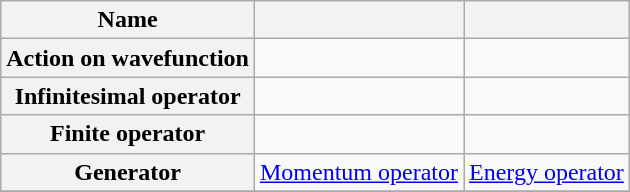<table class="wikitable">
<tr>
<th>Name</th>
<th></th>
<th></th>
</tr>
<tr>
<th>Action on wavefunction</th>
<td></td>
<td></td>
</tr>
<tr>
<th>Infinitesimal operator</th>
<td></td>
<td></td>
</tr>
<tr>
<th>Finite operator</th>
<td></td>
<td></td>
</tr>
<tr>
<th>Generator</th>
<td><a href='#'>Momentum operator</a></td>
<td><a href='#'>Energy operator</a></td>
</tr>
<tr>
</tr>
</table>
